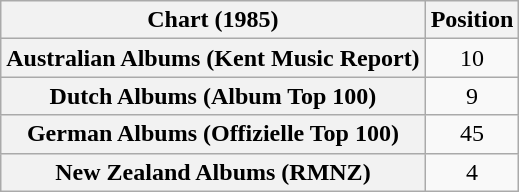<table class="wikitable sortable plainrowheaders" style="text-align:center">
<tr>
<th scope="col">Chart (1985)</th>
<th scope="col">Position</th>
</tr>
<tr>
<th scope="row">Australian Albums (Kent Music Report)</th>
<td>10</td>
</tr>
<tr>
<th scope="row">Dutch Albums (Album Top 100)</th>
<td>9</td>
</tr>
<tr>
<th scope="row">German Albums (Offizielle Top 100)</th>
<td>45</td>
</tr>
<tr>
<th scope="row">New Zealand Albums (RMNZ)</th>
<td>4</td>
</tr>
</table>
